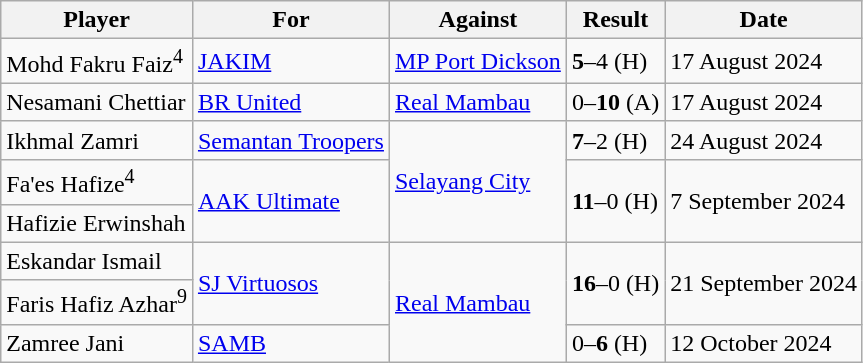<table class="wikitable">
<tr>
<th>Player</th>
<th>For</th>
<th>Against</th>
<th>Result</th>
<th>Date</th>
</tr>
<tr>
<td> Mohd Fakru Faiz<sup>4</sup></td>
<td><a href='#'>JAKIM</a></td>
<td><a href='#'>MP Port Dickson</a></td>
<td><strong>5</strong>–4 (H)</td>
<td>17 August 2024</td>
</tr>
<tr>
<td> Nesamani Chettiar</td>
<td><a href='#'>BR United</a></td>
<td><a href='#'>Real Mambau</a></td>
<td>0–<strong>10</strong> (A)</td>
<td>17 August 2024</td>
</tr>
<tr>
<td> Ikhmal Zamri</td>
<td><a href='#'>Semantan Troopers</a></td>
<td rowspan=3><a href='#'>Selayang City</a></td>
<td><strong>7</strong>–2 (H)</td>
<td>24 August 2024</td>
</tr>
<tr>
<td> Fa'es Hafize<sup>4</sup></td>
<td rowspan=2><a href='#'>AAK Ultimate</a></td>
<td rowspan=2><strong>11</strong>–0 (H)</td>
<td rowspan=2>7 September 2024</td>
</tr>
<tr>
<td> Hafizie Erwinshah</td>
</tr>
<tr>
<td> Eskandar Ismail</td>
<td rowspan=2><a href='#'>SJ Virtuosos</a></td>
<td rowspan=3><a href='#'>Real Mambau</a></td>
<td rowspan=2><strong>16</strong>–0 (H)</td>
<td rowspan=2>21 September 2024</td>
</tr>
<tr>
<td> Faris Hafiz Azhar<sup>9</sup></td>
</tr>
<tr>
<td> Zamree Jani</td>
<td><a href='#'>SAMB</a></td>
<td>0–<strong>6</strong> (H)</td>
<td>12 October 2024</td>
</tr>
</table>
